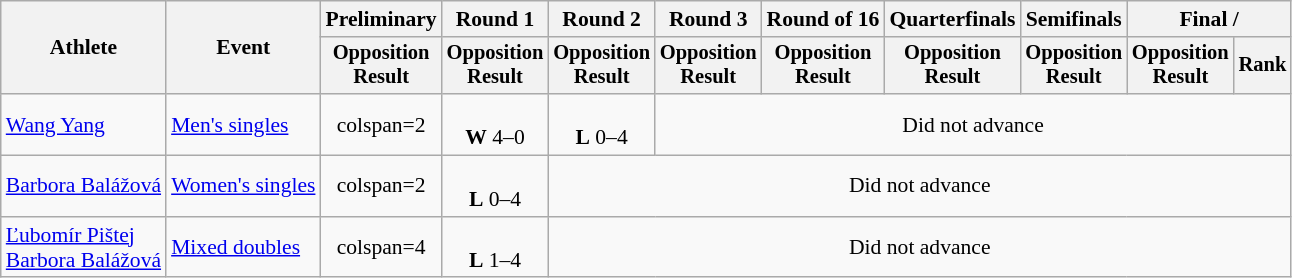<table class="wikitable" style="font-size:90%;">
<tr>
<th rowspan=2>Athlete</th>
<th rowspan=2>Event</th>
<th>Preliminary</th>
<th>Round 1</th>
<th>Round 2</th>
<th>Round 3</th>
<th>Round of 16</th>
<th>Quarterfinals</th>
<th>Semifinals</th>
<th colspan=2>Final / </th>
</tr>
<tr style="font-size:95%">
<th>Opposition<br>Result</th>
<th>Opposition<br>Result</th>
<th>Opposition<br>Result</th>
<th>Opposition<br>Result</th>
<th>Opposition<br>Result</th>
<th>Opposition<br>Result</th>
<th>Opposition<br>Result</th>
<th>Opposition<br>Result</th>
<th>Rank</th>
</tr>
<tr align=center>
<td align=left><a href='#'>Wang Yang</a></td>
<td align=left><a href='#'>Men's singles</a></td>
<td>colspan=2 </td>
<td><br><strong>W</strong> 4–0</td>
<td><br><strong>L</strong> 0–4</td>
<td colspan=7>Did not advance</td>
</tr>
<tr align=center>
<td align=left><a href='#'>Barbora Balážová</a></td>
<td align=left><a href='#'>Women's singles</a></td>
<td>colspan=2 </td>
<td><br><strong>L</strong> 0–4</td>
<td colspan=7>Did not advance</td>
</tr>
<tr align=center>
<td align=left><a href='#'>Ľubomír Pištej</a><br><a href='#'>Barbora Balážová</a></td>
<td align=left><a href='#'>Mixed doubles</a></td>
<td>colspan=4 </td>
<td><br><strong>L</strong> 1–4</td>
<td colspan=7>Did not advance</td>
</tr>
</table>
